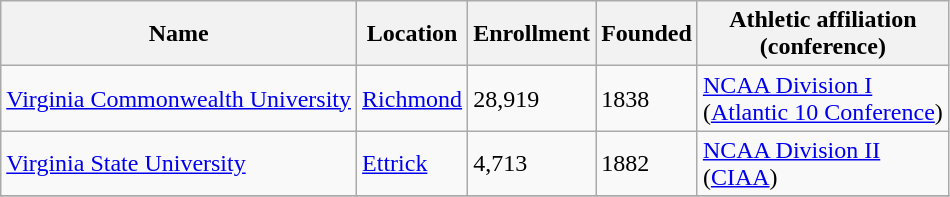<table class="wikitable sortable" style="text-align:left;">
<tr>
<th>Name</th>
<th>Location</th>
<th>Enrollment</th>
<th>Founded</th>
<th>Athletic affiliation<br>(conference)</th>
</tr>
<tr>
<td><a href='#'>Virginia Commonwealth University</a></td>
<td><a href='#'>Richmond</a></td>
<td>28,919</td>
<td>1838</td>
<td><a href='#'>NCAA Division I</a><br>(<a href='#'>Atlantic 10 Conference</a>)</td>
</tr>
<tr>
<td><a href='#'>Virginia State University</a></td>
<td><a href='#'>Ettrick</a></td>
<td>4,713</td>
<td>1882</td>
<td><a href='#'>NCAA Division II</a><br>(<a href='#'>CIAA</a>)</td>
</tr>
<tr>
</tr>
</table>
